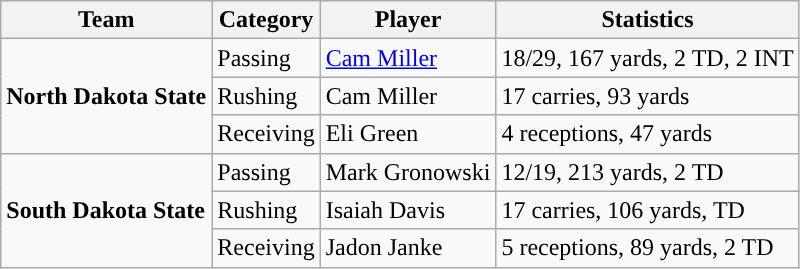<table class="wikitable" style="float: left;">
<tr>
<th>Team</th>
<th>Category</th>
<th>Player</th>
<th>Statistics</th>
</tr>
<tr>
<td rowspan=3><strong>North Dakota State</strong></td>
<td>Passing</td>
<td><a href='#'>Cam Miller</a></td>
<td>18/29, 167 yards, 2 TD, 2 INT</td>
</tr>
<tr>
<td>Rushing</td>
<td>Cam Miller</td>
<td>17 carries, 93 yards</td>
</tr>
<tr>
<td>Receiving</td>
<td>Eli Green</td>
<td>4 receptions, 47 yards</td>
</tr>
<tr>
<td rowspan=3><strong>South Dakota State</strong></td>
<td>Passing</td>
<td>Mark Gronowski</td>
<td>12/19, 213 yards, 2 TD</td>
</tr>
<tr>
<td>Rushing</td>
<td>Isaiah Davis</td>
<td>17 carries, 106 yards, TD</td>
</tr>
<tr>
<td>Receiving</td>
<td>Jadon Janke</td>
<td>5 receptions, 89 yards, 2 TD</td>
</tr>
</table>
